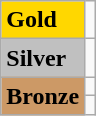<table class="wikitable">
<tr>
<td bgcolor="gold"><strong>Gold</strong></td>
<td></td>
</tr>
<tr>
<td bgcolor="silver"><strong>Silver</strong></td>
<td></td>
</tr>
<tr>
<td rowspan="2" bgcolor="#cc9966"><strong>Bronze</strong></td>
<td></td>
</tr>
<tr>
<td></td>
</tr>
</table>
